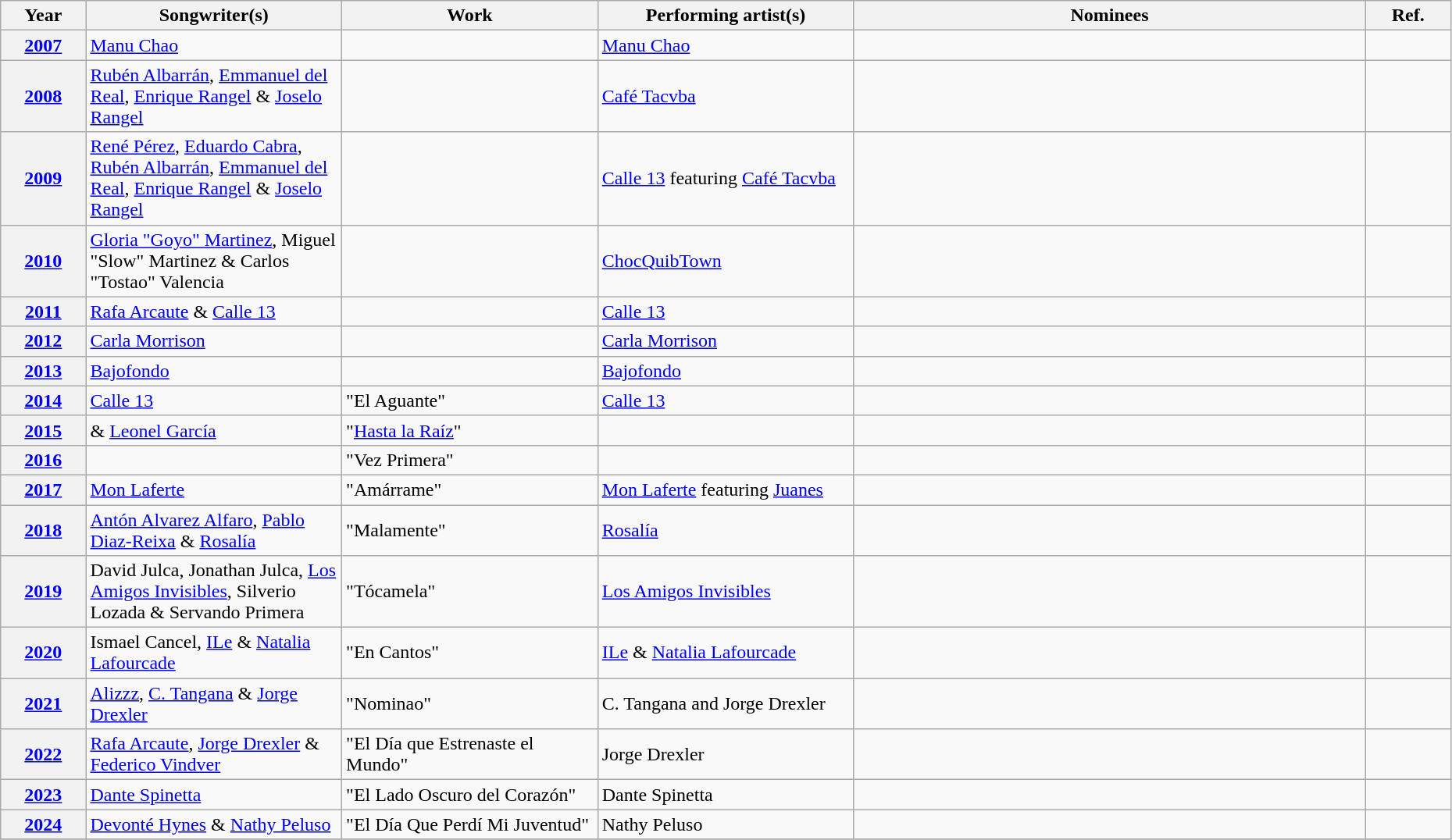<table class="wikitable plainrowheaders sortable" style="width:98%">
<tr>
<th scope="col" width="5%">Year</th>
<th scope="col" width="15%">Songwriter(s)</th>
<th scope="col" width="15%">Work</th>
<th scope="col" width="15%">Performing artist(s)</th>
<th scope="col" class="unsortable" width="30%">Nominees</th>
<th scope="col" class="unsortable" width="5%">Ref.</th>
</tr>
<tr>
<th align="center"><a href='#'>2007</a></th>
<td><a href='#'>Manu Chao</a></td>
<td></td>
<td><a href='#'>Manu Chao</a></td>
<td></td>
<td style="text-align:center;"></td>
</tr>
<tr>
<th align="center"><a href='#'>2008</a></th>
<td><a href='#'>Rubén Albarrán</a>, <a href='#'>Emmanuel del Real</a>, <a href='#'>Enrique Rangel</a> & <a href='#'>Joselo Rangel</a></td>
<td></td>
<td><a href='#'>Café Tacvba</a></td>
<td></td>
<td style="text-align:center;"></td>
</tr>
<tr>
<th align="center"><a href='#'>2009</a></th>
<td><a href='#'>René Pérez</a>, <a href='#'>Eduardo Cabra</a>, <a href='#'>Rubén Albarrán</a>, <a href='#'>Emmanuel del Real</a>, <a href='#'>Enrique Rangel</a> & <a href='#'>Joselo Rangel</a></td>
<td></td>
<td><a href='#'>Calle 13</a> featuring <a href='#'>Café Tacvba</a></td>
<td></td>
<td style="text-align:center;"></td>
</tr>
<tr>
<th align="center"><a href='#'>2010</a></th>
<td><a href='#'>Gloria "Goyo" Martinez</a>, Miguel "Slow" Martinez & Carlos "Tostao" Valencia</td>
<td></td>
<td><a href='#'>ChocQuibTown</a></td>
<td></td>
<td style="text-align:center;"></td>
</tr>
<tr>
<th align="center"><a href='#'>2011</a></th>
<td><a href='#'>Rafa Arcaute</a> & <a href='#'>Calle 13</a></td>
<td></td>
<td><a href='#'>Calle 13</a></td>
<td></td>
<td style="text-align:center;"></td>
</tr>
<tr>
<th align="center"><a href='#'>2012</a></th>
<td><a href='#'>Carla Morrison</a></td>
<td></td>
<td><a href='#'>Carla Morrison</a></td>
<td></td>
<td></td>
</tr>
<tr>
<th align="center"><a href='#'>2013</a></th>
<td><a href='#'>Bajofondo</a></td>
<td></td>
<td><a href='#'>Bajofondo</a></td>
<td></td>
<td></td>
</tr>
<tr>
<th align="center"><a href='#'>2014</a></th>
<td><a href='#'>Calle 13</a></td>
<td>"El Aguante"</td>
<td><a href='#'>Calle 13</a></td>
<td></td>
<td></td>
</tr>
<tr>
<th align="center"><a href='#'>2015</a></th>
<td> & <a href='#'>Leonel García</a></td>
<td>"<a href='#'>Hasta la Raíz</a>"</td>
<td></td>
<td></td>
<td></td>
</tr>
<tr>
<th align="center"><a href='#'>2016</a></th>
<td></td>
<td>"Vez Primera"</td>
<td></td>
<td></td>
<td></td>
</tr>
<tr>
<th align="center"><a href='#'>2017</a></th>
<td><a href='#'>Mon Laferte</a></td>
<td>"Amárrame"</td>
<td><a href='#'>Mon Laferte</a> featuring <a href='#'>Juanes</a></td>
<td></td>
<td></td>
</tr>
<tr>
<th align="center"><a href='#'>2018</a></th>
<td><a href='#'>Antón Alvarez Alfaro</a>, <a href='#'>Pablo Diaz-Reixa</a> & <a href='#'>Rosalía</a></td>
<td>"Malamente"</td>
<td><a href='#'>Rosalía</a></td>
<td></td>
<td></td>
</tr>
<tr>
<th align="center"><a href='#'>2019</a></th>
<td>David Julca, Jonathan Julca, <a href='#'>Los Amigos Invisibles</a>, Silverio Lozada & Servando Primera</td>
<td>"Tócamela"</td>
<td><a href='#'>Los Amigos Invisibles</a></td>
<td></td>
<td></td>
</tr>
<tr>
<th align="center"><a href='#'>2020</a></th>
<td>Ismael Cancel, <a href='#'>ILe</a> & <a href='#'>Natalia Lafourcade</a></td>
<td>"En Cantos"</td>
<td><a href='#'>ILe</a> & <a href='#'>Natalia Lafourcade</a></td>
<td></td>
<td></td>
</tr>
<tr>
<th align="center"><a href='#'>2021</a></th>
<td><a href='#'>Alizzz</a>, <a href='#'>C. Tangana</a> & <a href='#'>Jorge Drexler</a></td>
<td>"Nominao"</td>
<td>C. Tangana and Jorge Drexler</td>
<td></td>
<td></td>
</tr>
<tr>
<th style="text-align:center;" scope="row"><a href='#'><strong>2022</strong></a></th>
<td><a href='#'>Rafa Arcaute</a>, <a href='#'>Jorge Drexler</a> & <a href='#'>Federico Vindver</a></td>
<td>"El Día que Estrenaste el Mundo"</td>
<td>Jorge Drexler</td>
<td></td>
<td></td>
</tr>
<tr>
<th style="text-align:center;" scope="row"><a href='#'><strong>2023</strong></a></th>
<td><a href='#'>Dante Spinetta</a></td>
<td>"El Lado Oscuro del Corazón"</td>
<td>Dante Spinetta</td>
<td></td>
<td style="text-align:center;"></td>
</tr>
<tr>
<th style="text-align:center;" scope="row"><a href='#'><strong>2024</strong></a></th>
<td><a href='#'>Devonté Hynes</a> & <a href='#'>Nathy Peluso</a></td>
<td>"El Día Que Perdí Mi Juventud"</td>
<td>Nathy Peluso</td>
<td></td>
<td align="center"></td>
</tr>
<tr>
</tr>
</table>
